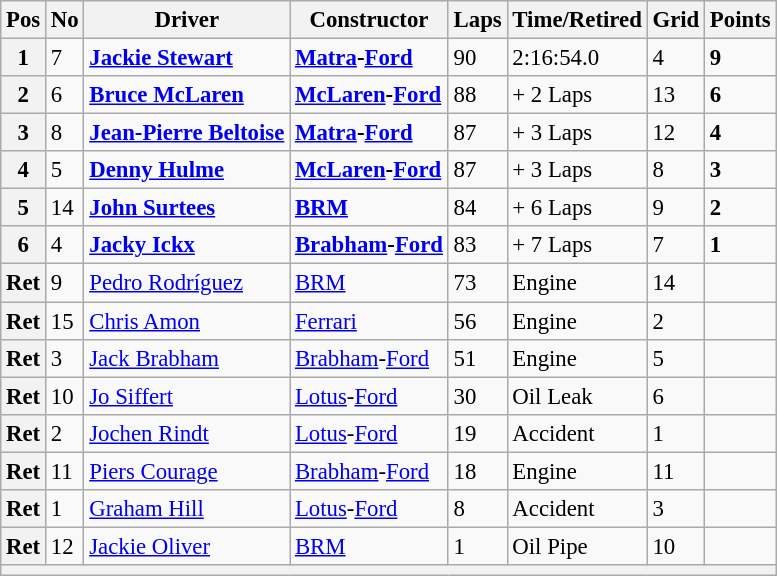<table class="wikitable" style="font-size: 95%;">
<tr>
<th>Pos</th>
<th>No</th>
<th>Driver</th>
<th>Constructor</th>
<th>Laps</th>
<th>Time/Retired</th>
<th>Grid</th>
<th>Points</th>
</tr>
<tr>
<th>1</th>
<td>7</td>
<td> <strong><a href='#'>Jackie Stewart</a></strong></td>
<td><strong><a href='#'>Matra</a>-<a href='#'>Ford</a></strong></td>
<td>90</td>
<td>2:16:54.0</td>
<td>4</td>
<td><strong>9</strong></td>
</tr>
<tr>
<th>2</th>
<td>6</td>
<td> <strong><a href='#'>Bruce McLaren</a></strong></td>
<td><strong><a href='#'>McLaren</a>-<a href='#'>Ford</a></strong></td>
<td>88</td>
<td>+ 2 Laps</td>
<td>13</td>
<td><strong>6</strong></td>
</tr>
<tr>
<th>3</th>
<td>8</td>
<td> <strong><a href='#'>Jean-Pierre Beltoise</a></strong></td>
<td><strong><a href='#'>Matra</a>-<a href='#'>Ford</a></strong></td>
<td>87</td>
<td>+ 3 Laps</td>
<td>12</td>
<td><strong>4</strong></td>
</tr>
<tr>
<th>4</th>
<td>5</td>
<td> <strong><a href='#'>Denny Hulme</a></strong></td>
<td><strong><a href='#'>McLaren</a>-<a href='#'>Ford</a></strong></td>
<td>87</td>
<td>+ 3 Laps</td>
<td>8</td>
<td><strong>3</strong></td>
</tr>
<tr>
<th>5</th>
<td>14</td>
<td> <strong><a href='#'>John Surtees</a></strong></td>
<td><strong><a href='#'>BRM</a></strong></td>
<td>84</td>
<td>+ 6 Laps</td>
<td>9</td>
<td><strong>2</strong></td>
</tr>
<tr>
<th>6</th>
<td>4</td>
<td> <strong><a href='#'>Jacky Ickx</a></strong></td>
<td><strong><a href='#'>Brabham</a>-<a href='#'>Ford</a></strong></td>
<td>83</td>
<td>+ 7 Laps</td>
<td>7</td>
<td><strong>1</strong></td>
</tr>
<tr>
<th>Ret</th>
<td>9</td>
<td> <a href='#'>Pedro Rodríguez</a></td>
<td><a href='#'>BRM</a></td>
<td>73</td>
<td>Engine</td>
<td>14</td>
<td> </td>
</tr>
<tr>
<th>Ret</th>
<td>15</td>
<td> <a href='#'>Chris Amon</a></td>
<td><a href='#'>Ferrari</a></td>
<td>56</td>
<td>Engine</td>
<td>2</td>
<td> </td>
</tr>
<tr>
<th>Ret</th>
<td>3</td>
<td> <a href='#'>Jack Brabham</a></td>
<td><a href='#'>Brabham</a>-<a href='#'>Ford</a></td>
<td>51</td>
<td>Engine</td>
<td>5</td>
<td> </td>
</tr>
<tr>
<th>Ret</th>
<td>10</td>
<td> <a href='#'>Jo Siffert</a></td>
<td><a href='#'>Lotus</a>-<a href='#'>Ford</a></td>
<td>30</td>
<td>Oil Leak</td>
<td>6</td>
<td> </td>
</tr>
<tr>
<th>Ret</th>
<td>2</td>
<td> <a href='#'>Jochen Rindt</a></td>
<td><a href='#'>Lotus</a>-<a href='#'>Ford</a></td>
<td>19</td>
<td>Accident</td>
<td>1</td>
<td> </td>
</tr>
<tr>
<th>Ret</th>
<td>11</td>
<td> <a href='#'>Piers Courage</a></td>
<td><a href='#'>Brabham</a>-<a href='#'>Ford</a></td>
<td>18</td>
<td>Engine</td>
<td>11</td>
<td> </td>
</tr>
<tr>
<th>Ret</th>
<td>1</td>
<td> <a href='#'>Graham Hill</a></td>
<td><a href='#'>Lotus</a>-<a href='#'>Ford</a></td>
<td>8</td>
<td>Accident</td>
<td>3</td>
<td> </td>
</tr>
<tr>
<th>Ret</th>
<td>12</td>
<td> <a href='#'>Jackie Oliver</a></td>
<td><a href='#'>BRM</a></td>
<td>1</td>
<td>Oil Pipe</td>
<td>10</td>
<td> </td>
</tr>
<tr>
<th colspan="8"></th>
</tr>
</table>
